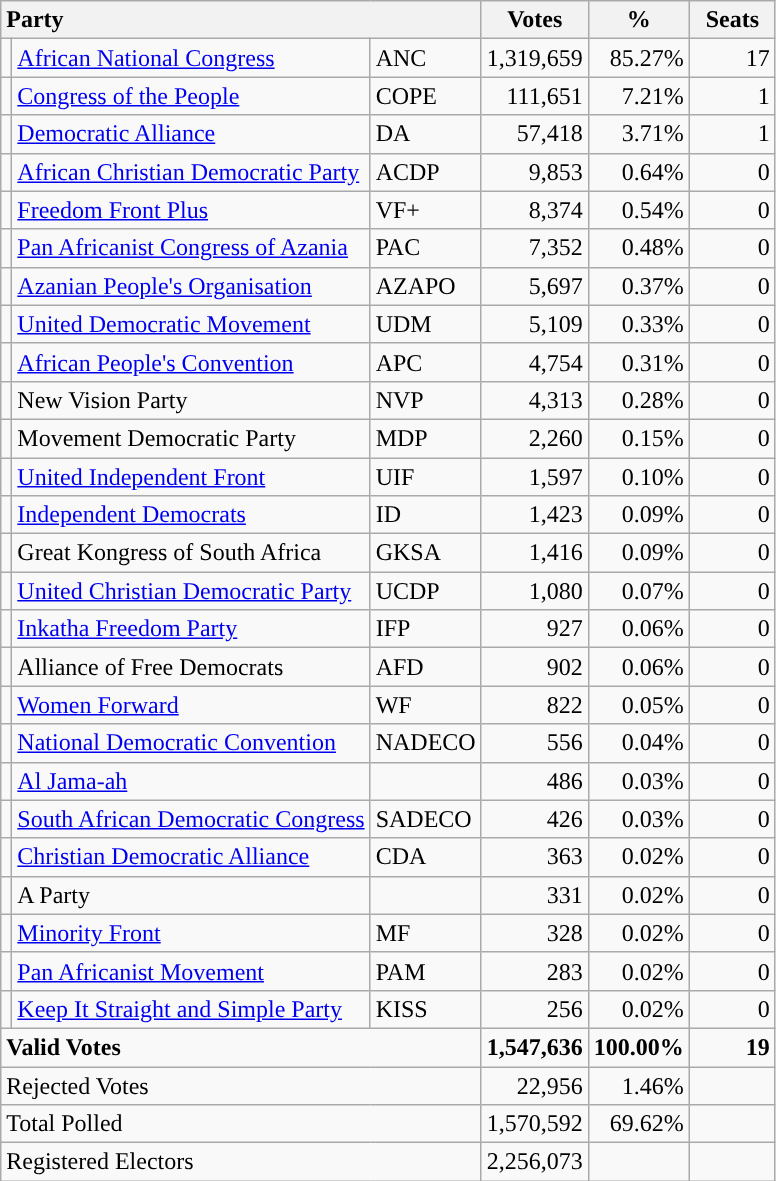<table class="wikitable" border="1" style="text-align:right;">
<tr>
<th style="text-align:left;" colspan=3>Party</th>
<th align=center width="50">Votes</th>
<th align=center width="50">%</th>
<th align=center width="50">Seats</th>
</tr>
<tr>
<td style="background:"></td>
<td align=left><a href='#'>African National Congress</a></td>
<td align=left>ANC</td>
<td>1,319,659</td>
<td>85.27%</td>
<td>17</td>
</tr>
<tr>
<td style="background:"></td>
<td align=left><a href='#'>Congress of the People</a></td>
<td align=left>COPE</td>
<td>111,651</td>
<td>7.21%</td>
<td>1</td>
</tr>
<tr>
<td style="background:"></td>
<td align=left><a href='#'>Democratic Alliance</a></td>
<td align=left>DA</td>
<td>57,418</td>
<td>3.71%</td>
<td>1</td>
</tr>
<tr>
<td style="background:"></td>
<td align=left><a href='#'>African Christian Democratic Party</a></td>
<td align=left>ACDP</td>
<td>9,853</td>
<td>0.64%</td>
<td>0</td>
</tr>
<tr>
<td style="background:"></td>
<td align=left><a href='#'>Freedom Front Plus</a></td>
<td align=left>VF+</td>
<td>8,374</td>
<td>0.54%</td>
<td>0</td>
</tr>
<tr>
<td style="background:"></td>
<td align=left><a href='#'>Pan Africanist Congress of Azania</a></td>
<td align=left>PAC</td>
<td>7,352</td>
<td>0.48%</td>
<td>0</td>
</tr>
<tr>
<td style="background:"></td>
<td align=left><a href='#'>Azanian People's Organisation</a></td>
<td align=left>AZAPO</td>
<td>5,697</td>
<td>0.37%</td>
<td>0</td>
</tr>
<tr>
<td style="background:"></td>
<td align=left><a href='#'>United Democratic Movement</a></td>
<td align=left>UDM</td>
<td>5,109</td>
<td>0.33%</td>
<td>0</td>
</tr>
<tr>
<td style="background:"></td>
<td align=left><a href='#'>African People's Convention</a></td>
<td align=left>APC</td>
<td>4,754</td>
<td>0.31%</td>
<td>0</td>
</tr>
<tr>
<td></td>
<td align=left>New Vision Party</td>
<td align=left>NVP</td>
<td>4,313</td>
<td>0.28%</td>
<td>0</td>
</tr>
<tr>
<td></td>
<td align=left>Movement Democratic Party</td>
<td align=left>MDP</td>
<td>2,260</td>
<td>0.15%</td>
<td>0</td>
</tr>
<tr>
<td style="background:"></td>
<td align=left><a href='#'>United Independent Front</a></td>
<td align=left>UIF</td>
<td>1,597</td>
<td>0.10%</td>
<td>0</td>
</tr>
<tr>
<td style="background:"></td>
<td align=left><a href='#'>Independent Democrats</a></td>
<td align=left>ID</td>
<td>1,423</td>
<td>0.09%</td>
<td>0</td>
</tr>
<tr>
<td></td>
<td align=left>Great Kongress of South Africa</td>
<td align=left>GKSA</td>
<td>1,416</td>
<td>0.09%</td>
<td>0</td>
</tr>
<tr>
<td style="background:"></td>
<td align=left><a href='#'>United Christian Democratic Party</a></td>
<td align=left>UCDP</td>
<td>1,080</td>
<td>0.07%</td>
<td>0</td>
</tr>
<tr>
<td style="background:"></td>
<td align=left><a href='#'>Inkatha Freedom Party</a></td>
<td align=left>IFP</td>
<td>927</td>
<td>0.06%</td>
<td>0</td>
</tr>
<tr>
<td></td>
<td align=left>Alliance of Free Democrats</td>
<td align=left>AFD</td>
<td>902</td>
<td>0.06%</td>
<td>0</td>
</tr>
<tr>
<td style="background:"></td>
<td align=left><a href='#'>Women Forward</a></td>
<td align=left>WF</td>
<td>822</td>
<td>0.05%</td>
<td>0</td>
</tr>
<tr>
<td style="background:"></td>
<td align=left><a href='#'>National Democratic Convention</a></td>
<td align=left>NADECO</td>
<td>556</td>
<td>0.04%</td>
<td>0</td>
</tr>
<tr>
<td style="background:"></td>
<td align=left><a href='#'>Al Jama-ah</a></td>
<td align=left></td>
<td>486</td>
<td>0.03%</td>
<td>0</td>
</tr>
<tr>
<td></td>
<td align=left><a href='#'>South African Democratic Congress</a></td>
<td align=left>SADECO</td>
<td>426</td>
<td>0.03%</td>
<td>0</td>
</tr>
<tr>
<td style="background:"></td>
<td align=left><a href='#'>Christian Democratic Alliance</a></td>
<td align=left>CDA</td>
<td>363</td>
<td>0.02%</td>
<td>0</td>
</tr>
<tr>
<td></td>
<td align=left>A Party</td>
<td align=left></td>
<td>331</td>
<td>0.02%</td>
<td>0</td>
</tr>
<tr>
<td style="background:"></td>
<td align=left><a href='#'>Minority Front</a></td>
<td align=left>MF</td>
<td>328</td>
<td>0.02%</td>
<td>0</td>
</tr>
<tr>
<td style="background:"></td>
<td align=left><a href='#'>Pan Africanist Movement</a></td>
<td align=left>PAM</td>
<td>283</td>
<td>0.02%</td>
<td>0</td>
</tr>
<tr>
<td style="background:"></td>
<td align=left><a href='#'>Keep It Straight and Simple Party</a></td>
<td align=left>KISS</td>
<td>256</td>
<td>0.02%</td>
<td>0</td>
</tr>
<tr style="font-weight:bold">
<td align=left colspan=3>Valid Votes</td>
<td>1,547,636</td>
<td>100.00%</td>
<td>19</td>
</tr>
<tr>
<td align=left colspan=3>Rejected Votes</td>
<td>22,956</td>
<td>1.46%</td>
<td></td>
</tr>
<tr>
<td align=left colspan=3>Total Polled</td>
<td>1,570,592</td>
<td>69.62%</td>
<td></td>
</tr>
<tr>
<td align=left colspan=3>Registered Electors</td>
<td>2,256,073</td>
<td></td>
<td></td>
</tr>
</table>
